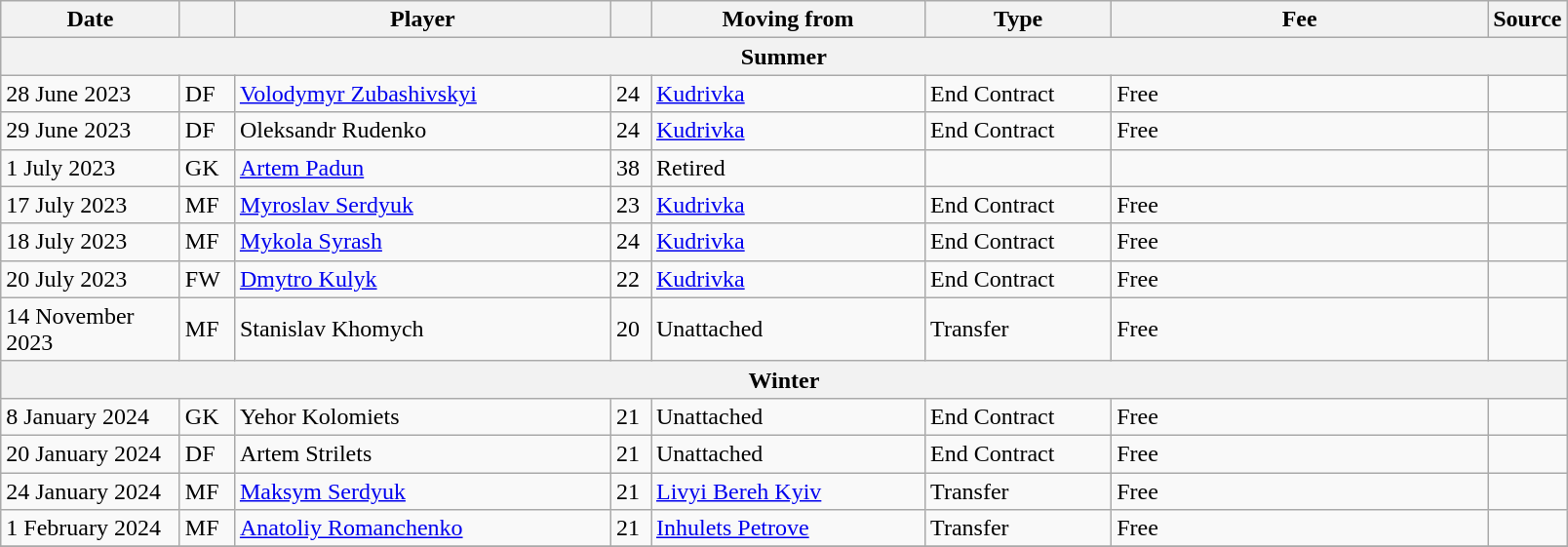<table class="wikitable sortable">
<tr>
<th style="width:115px;">Date</th>
<th style="width:30px;"></th>
<th style="width:250px;">Player</th>
<th style="width:20px;"></th>
<th style="width:180px;">Moving from</th>
<th style="width:120px;" class="unsortable">Type</th>
<th style="width:250px;" class="unsortable">Fee</th>
<th style="width:20px;">Source</th>
</tr>
<tr>
<th colspan="8">Summer</th>
</tr>
<tr>
<td>28 June 2023</td>
<td>DF</td>
<td> <a href='#'>Volodymyr Zubashivskyi</a></td>
<td>24</td>
<td>  <a href='#'>Kudrivka</a></td>
<td>End Contract</td>
<td>Free</td>
<td></td>
</tr>
<tr>
<td>29 June 2023</td>
<td>DF</td>
<td>  Oleksandr Rudenko</td>
<td>24</td>
<td>  <a href='#'>Kudrivka</a></td>
<td>End Contract</td>
<td>Free</td>
<td></td>
</tr>
<tr>
<td>1 July 2023</td>
<td>GK</td>
<td> <a href='#'>Artem Padun</a></td>
<td>38</td>
<td>Retired</td>
<td></td>
<td></td>
<td></td>
</tr>
<tr>
<td>17 July 2023</td>
<td>MF</td>
<td> <a href='#'>Myroslav Serdyuk</a></td>
<td>23</td>
<td>  <a href='#'>Kudrivka</a></td>
<td>End Contract</td>
<td>Free</td>
<td></td>
</tr>
<tr>
<td>18 July 2023</td>
<td>MF</td>
<td> <a href='#'>Mykola Syrash</a></td>
<td>24</td>
<td>  <a href='#'>Kudrivka</a></td>
<td>End Contract</td>
<td>Free</td>
<td></td>
</tr>
<tr>
<td>20 July 2023</td>
<td>FW</td>
<td>  <a href='#'>Dmytro Kulyk</a></td>
<td>22</td>
<td>  <a href='#'>Kudrivka</a></td>
<td>End Contract</td>
<td>Free</td>
<td></td>
</tr>
<tr>
<td>14 November 2023</td>
<td>MF</td>
<td> Stanislav Khomych</td>
<td>20</td>
<td>Unattached</td>
<td>Transfer</td>
<td>Free</td>
<td></td>
</tr>
<tr>
<th colspan=8>Winter</th>
</tr>
<tr>
<td>8 January 2024</td>
<td>GK</td>
<td> Yehor Kolomiets</td>
<td>21</td>
<td>Unattached</td>
<td>End Contract</td>
<td>Free</td>
<td></td>
</tr>
<tr>
<td>20 January 2024</td>
<td>DF</td>
<td> Artem Strilets</td>
<td>21</td>
<td>Unattached</td>
<td>End Contract</td>
<td>Free</td>
<td></td>
</tr>
<tr>
<td>24 January 2024</td>
<td>MF</td>
<td> <a href='#'>Maksym Serdyuk</a></td>
<td>21</td>
<td> <a href='#'>Livyi Bereh Kyiv</a></td>
<td>Transfer</td>
<td>Free</td>
<td></td>
</tr>
<tr>
<td>1 February 2024</td>
<td>MF</td>
<td> <a href='#'>Anatoliy Romanchenko</a></td>
<td>21</td>
<td> <a href='#'>Inhulets Petrove</a></td>
<td>Transfer</td>
<td>Free</td>
<td></td>
</tr>
<tr>
</tr>
</table>
